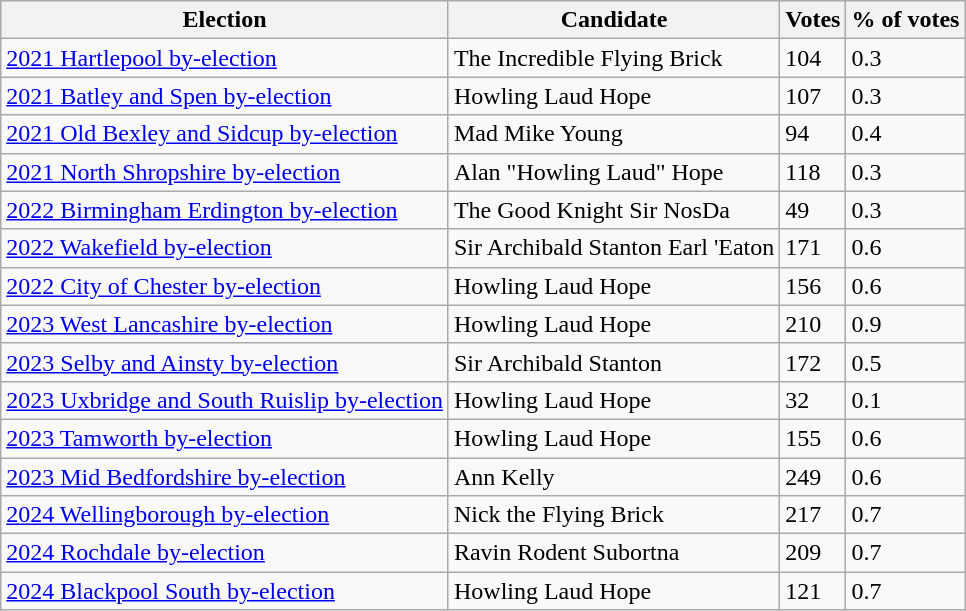<table class="wikitable">
<tr>
<th>Election</th>
<th>Candidate</th>
<th>Votes</th>
<th>% of votes</th>
</tr>
<tr>
<td><a href='#'>2021 Hartlepool by-election</a></td>
<td>The Incredible Flying Brick</td>
<td>104</td>
<td>0.3</td>
</tr>
<tr>
<td><a href='#'>2021 Batley and Spen by-election</a></td>
<td>Howling Laud Hope</td>
<td>107</td>
<td>0.3</td>
</tr>
<tr>
<td><a href='#'>2021 Old Bexley and Sidcup by-election</a></td>
<td>Mad Mike Young</td>
<td>94</td>
<td>0.4</td>
</tr>
<tr>
<td><a href='#'>2021 North Shropshire by-election</a></td>
<td>Alan "Howling Laud" Hope</td>
<td>118</td>
<td>0.3</td>
</tr>
<tr>
<td><a href='#'>2022 Birmingham Erdington by-election</a></td>
<td>The Good Knight Sir NosDa</td>
<td>49</td>
<td>0.3</td>
</tr>
<tr>
<td><a href='#'>2022 Wakefield by-election</a></td>
<td>Sir Archibald Stanton Earl 'Eaton</td>
<td>171</td>
<td>0.6</td>
</tr>
<tr>
<td><a href='#'>2022 City of Chester by-election</a></td>
<td>Howling Laud Hope</td>
<td>156</td>
<td>0.6</td>
</tr>
<tr>
<td><a href='#'>2023 West Lancashire by-election</a></td>
<td>Howling Laud Hope</td>
<td>210</td>
<td>0.9</td>
</tr>
<tr>
<td><a href='#'>2023 Selby and Ainsty by-election</a></td>
<td>Sir Archibald Stanton</td>
<td>172</td>
<td>0.5</td>
</tr>
<tr>
<td><a href='#'>2023 Uxbridge and South Ruislip by-election</a></td>
<td>Howling Laud Hope</td>
<td>32</td>
<td>0.1</td>
</tr>
<tr>
<td><a href='#'>2023 Tamworth by-election</a></td>
<td>Howling Laud Hope</td>
<td>155</td>
<td>0.6</td>
</tr>
<tr>
<td><a href='#'>2023 Mid Bedfordshire by-election</a></td>
<td>Ann Kelly</td>
<td>249</td>
<td>0.6</td>
</tr>
<tr>
<td><a href='#'>2024 Wellingborough by-election</a></td>
<td>Nick the Flying Brick</td>
<td>217</td>
<td>0.7</td>
</tr>
<tr>
<td><a href='#'>2024 Rochdale by-election</a></td>
<td>Ravin Rodent Subortna</td>
<td>209</td>
<td>0.7</td>
</tr>
<tr>
<td><a href='#'>2024 Blackpool South by-election</a></td>
<td>Howling Laud Hope</td>
<td>121</td>
<td>0.7</td>
</tr>
</table>
